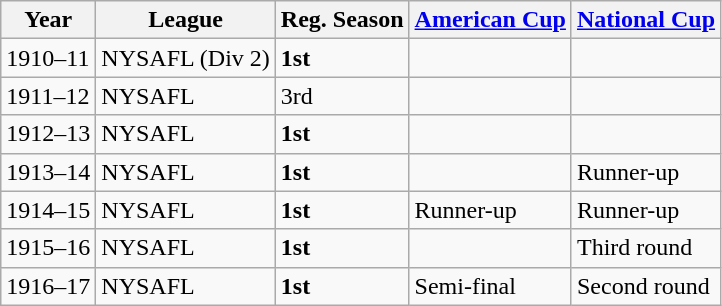<table class="wikitable">
<tr>
<th>Year</th>
<th>League</th>
<th>Reg. Season</th>
<th><a href='#'>American Cup</a></th>
<th><a href='#'>National Cup</a></th>
</tr>
<tr>
<td>1910–11</td>
<td>NYSAFL (Div 2)</td>
<td><strong>1st</strong></td>
<td></td>
<td></td>
</tr>
<tr>
<td>1911–12</td>
<td>NYSAFL</td>
<td>3rd</td>
<td></td>
<td></td>
</tr>
<tr>
<td>1912–13</td>
<td>NYSAFL</td>
<td><strong>1st</strong></td>
<td></td>
<td></td>
</tr>
<tr>
<td>1913–14</td>
<td>NYSAFL</td>
<td><strong>1st</strong></td>
<td></td>
<td>Runner-up</td>
</tr>
<tr>
<td>1914–15</td>
<td>NYSAFL</td>
<td><strong>1st</strong></td>
<td>Runner-up</td>
<td>Runner-up</td>
</tr>
<tr>
<td>1915–16</td>
<td>NYSAFL</td>
<td><strong>1st</strong></td>
<td></td>
<td>Third round</td>
</tr>
<tr>
<td>1916–17</td>
<td>NYSAFL</td>
<td><strong>1st</strong></td>
<td>Semi-final</td>
<td>Second round</td>
</tr>
</table>
